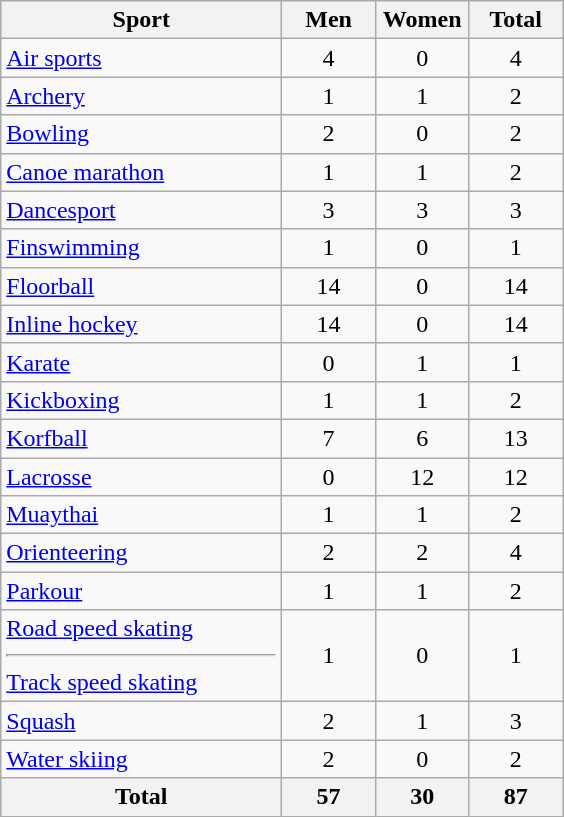<table class="wikitable sortable" style="text-align:center;">
<tr>
<th width=180>Sport</th>
<th width=55>Men</th>
<th width=55>Women</th>
<th width=55>Total</th>
</tr>
<tr>
<td align=left><a href='#'>Air sports</a></td>
<td>4</td>
<td>0</td>
<td>4</td>
</tr>
<tr>
<td align=left><a href='#'>Archery</a></td>
<td>1</td>
<td>1</td>
<td>2</td>
</tr>
<tr>
<td align=left><a href='#'>Bowling</a></td>
<td>2</td>
<td>0</td>
<td>2</td>
</tr>
<tr>
<td align=left><a href='#'>Canoe marathon</a></td>
<td>1</td>
<td>1</td>
<td>2</td>
</tr>
<tr>
<td align=left><a href='#'>Dancesport</a></td>
<td>3</td>
<td>3</td>
<td>3</td>
</tr>
<tr>
<td align=left><a href='#'>Finswimming</a></td>
<td>1</td>
<td>0</td>
<td>1</td>
</tr>
<tr>
<td align=left><a href='#'>Floorball</a></td>
<td>14</td>
<td>0</td>
<td>14</td>
</tr>
<tr>
<td align=left><a href='#'>Inline hockey</a></td>
<td>14</td>
<td>0</td>
<td>14</td>
</tr>
<tr>
<td align=left><a href='#'>Karate</a></td>
<td>0</td>
<td>1</td>
<td>1</td>
</tr>
<tr>
<td align=left><a href='#'>Kickboxing</a></td>
<td>1</td>
<td>1</td>
<td>2</td>
</tr>
<tr>
<td align=left><a href='#'>Korfball</a></td>
<td>7</td>
<td>6</td>
<td>13</td>
</tr>
<tr>
<td align=left><a href='#'>Lacrosse</a></td>
<td>0</td>
<td>12</td>
<td>12</td>
</tr>
<tr>
<td align=left><a href='#'>Muaythai</a></td>
<td>1</td>
<td>1</td>
<td>2</td>
</tr>
<tr>
<td align=left><a href='#'>Orienteering</a></td>
<td>2</td>
<td>2</td>
<td>4</td>
</tr>
<tr>
<td align=left><a href='#'>Parkour</a></td>
<td>1</td>
<td>1</td>
<td>2</td>
</tr>
<tr>
<td align=left><a href='#'>Road speed skating</a><hr><a href='#'>Track speed skating</a></td>
<td>1</td>
<td>0</td>
<td>1</td>
</tr>
<tr>
<td align=left><a href='#'>Squash</a></td>
<td>2</td>
<td>1</td>
<td>3</td>
</tr>
<tr>
<td align=left><a href='#'>Water skiing</a></td>
<td>2</td>
<td>0</td>
<td>2</td>
</tr>
<tr>
<th>Total</th>
<th>57</th>
<th>30</th>
<th>87</th>
</tr>
</table>
